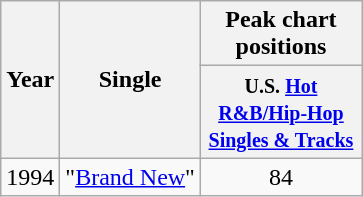<table class="wikitable">
<tr>
<th rowspan="2">Year</th>
<th rowspan="2">Single</th>
<th colspan="1">Peak chart positions</th>
</tr>
<tr>
<th width="100"><small>U.S. <a href='#'>Hot R&B/Hip-Hop Singles & Tracks</a></small></th>
</tr>
<tr>
<td align="center">1994</td>
<td align="left">"<a href='#'>Brand New</a>"</td>
<td align="center">84</td>
</tr>
</table>
